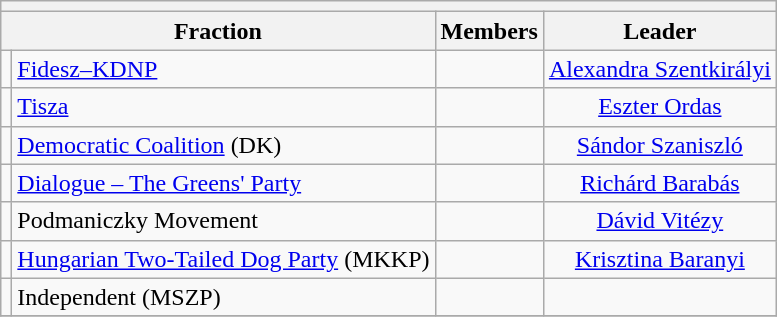<table class=wikitable style="text-align:center">
<tr>
<th colspan="5"></th>
</tr>
<tr>
<th colspan="2">Fraction</th>
<th>Members</th>
<th>Leader</th>
</tr>
<tr>
<td bgcolor=></td>
<td align=left><a href='#'>Fidesz–KDNP</a></td>
<td></td>
<td><a href='#'>Alexandra Szentkirályi</a></td>
</tr>
<tr>
<td bgcolor=></td>
<td align=left><a href='#'>Tisza</a></td>
<td></td>
<td><a href='#'>Eszter Ordas</a></td>
</tr>
<tr>
<td bgcolor=></td>
<td align=left><a href='#'>Democratic Coalition</a> (DK)</td>
<td></td>
<td><a href='#'>Sándor Szaniszló</a></td>
</tr>
<tr>
<td bgcolor=></td>
<td align=left><a href='#'>Dialogue – The Greens' Party</a></td>
<td></td>
<td><a href='#'>Richárd Barabás</a></td>
</tr>
<tr>
<td bgcolor=></td>
<td align=left>Podmaniczky Movement</td>
<td></td>
<td><a href='#'>Dávid Vitézy</a></td>
</tr>
<tr>
<td bgcolor=></td>
<td align=left><a href='#'>Hungarian Two-Tailed Dog Party</a> (MKKP)</td>
<td></td>
<td><a href='#'>Krisztina Baranyi</a></td>
</tr>
<tr>
<td bgcolor=></td>
<td align=left>Independent (MSZP)</td>
<td></td>
<td></td>
</tr>
<tr>
</tr>
</table>
